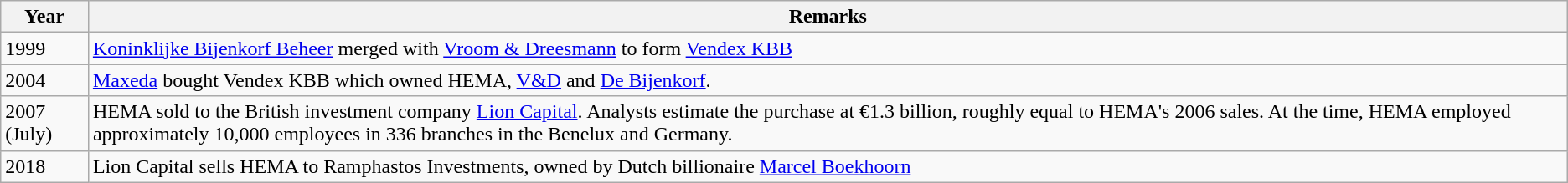<table class=wikitable>
<tr>
<th>Year</th>
<th>Remarks</th>
</tr>
<tr>
<td>1999</td>
<td><a href='#'>Koninklijke Bijenkorf Beheer</a> merged with <a href='#'>Vroom & Dreesmann</a> to form <a href='#'>Vendex KBB</a></td>
</tr>
<tr>
<td>2004</td>
<td><a href='#'>Maxeda</a> bought Vendex KBB which owned HEMA, <a href='#'>V&D</a> and <a href='#'>De Bijenkorf</a>.</td>
</tr>
<tr>
<td>2007 (July)</td>
<td>HEMA sold to the British investment company <a href='#'>Lion Capital</a>. Analysts estimate the purchase at €1.3 billion, roughly equal to HEMA's 2006 sales. At the time, HEMA employed approximately 10,000 employees in 336 branches in the Benelux and Germany.</td>
</tr>
<tr>
<td>2018</td>
<td>Lion Capital sells HEMA to Ramphastos Investments, owned by Dutch billionaire <a href='#'>Marcel Boekhoorn</a></td>
</tr>
</table>
